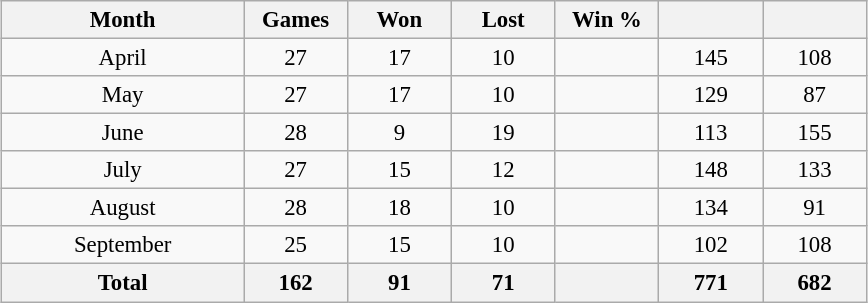<table class="wikitable" style="margin:1em auto; font-size:95%; text-align:center; width:38em;">
<tr>
<th width="28%">Month</th>
<th width="12%">Games</th>
<th width="12%">Won</th>
<th width="12%">Lost</th>
<th width="12%">Win %</th>
<th width="12%"></th>
<th width="12%"></th>
</tr>
<tr>
<td>April</td>
<td>27</td>
<td>17</td>
<td>10</td>
<td></td>
<td>145</td>
<td>108</td>
</tr>
<tr>
<td>May</td>
<td>27</td>
<td>17</td>
<td>10</td>
<td></td>
<td>129</td>
<td>87</td>
</tr>
<tr>
<td>June</td>
<td>28</td>
<td>9</td>
<td>19</td>
<td></td>
<td>113</td>
<td>155</td>
</tr>
<tr>
<td>July</td>
<td>27</td>
<td>15</td>
<td>12</td>
<td></td>
<td>148</td>
<td>133</td>
</tr>
<tr>
<td>August</td>
<td>28</td>
<td>18</td>
<td>10</td>
<td></td>
<td>134</td>
<td>91</td>
</tr>
<tr>
<td>September</td>
<td>25</td>
<td>15</td>
<td>10</td>
<td></td>
<td>102</td>
<td>108</td>
</tr>
<tr>
<th>Total</th>
<th>162</th>
<th>91</th>
<th>71</th>
<th></th>
<th>771</th>
<th>682</th>
</tr>
</table>
